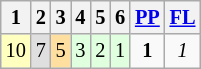<table class="wikitable" style="font-size: 85%;">
<tr>
<th>1</th>
<th>2</th>
<th>3</th>
<th>4</th>
<th>5</th>
<th>6</th>
<th><a href='#'>PP</a></th>
<th><a href='#'>FL</a></th>
</tr>
<tr align="center">
<td bgcolor="#FFFFBF">10</td>
<td bgcolor="#DFDFDF">7</td>
<td bgcolor="#FFDF9F">5</td>
<td bgcolor="#DFFFDF">3</td>
<td bgcolor="#DFFFDF">2</td>
<td bgcolor="#DFFFDF">1</td>
<td><strong>1</strong></td>
<td><em>1</em></td>
</tr>
</table>
